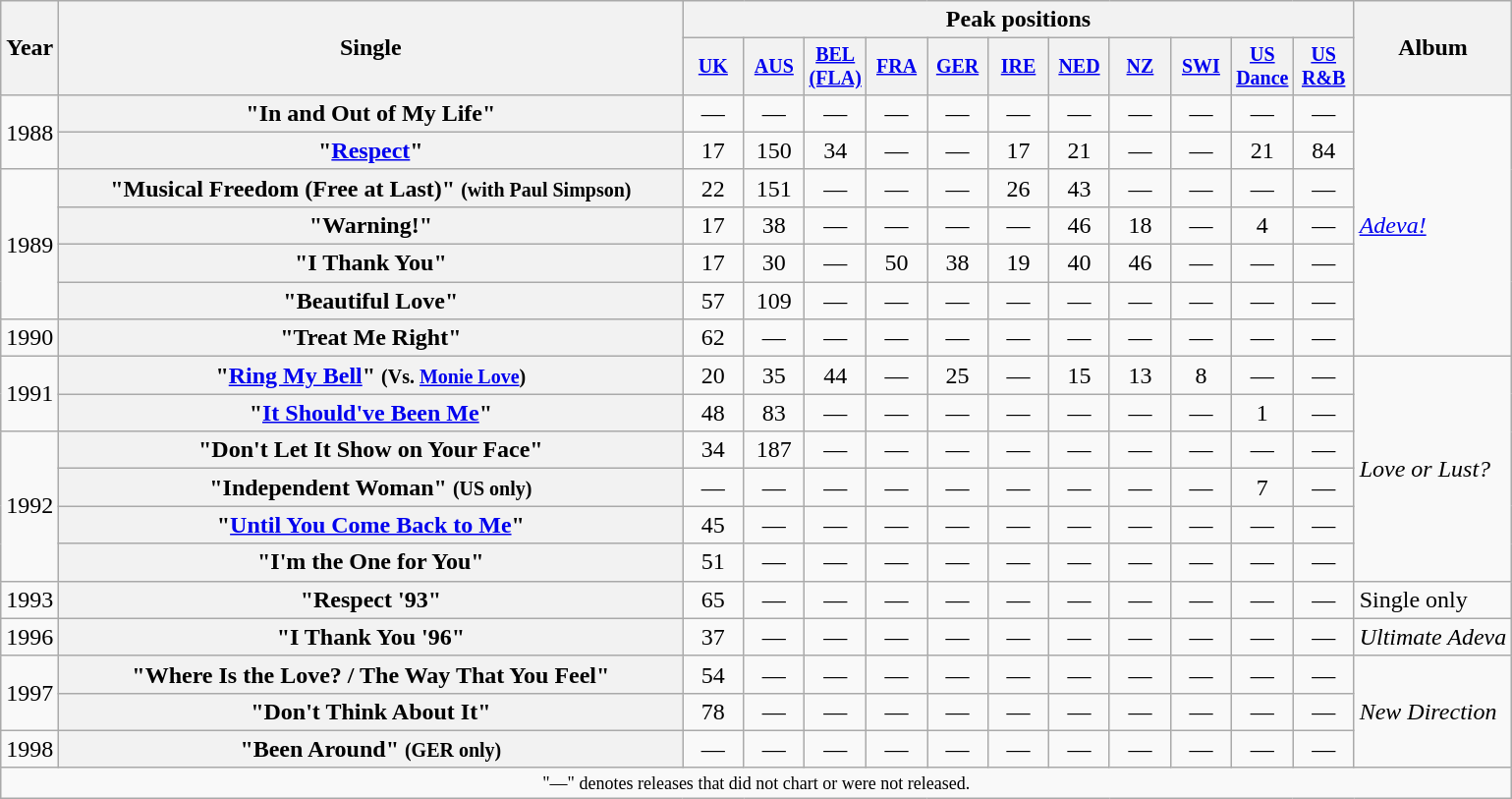<table class="wikitable plainrowheaders" style="text-align:center;">
<tr>
<th rowspan="2">Year</th>
<th rowspan="2" style="width:26em;">Single</th>
<th colspan="11">Peak positions</th>
<th rowspan="2">Album</th>
</tr>
<tr style="font-size:smaller;">
<th width="35"><a href='#'>UK</a><br></th>
<th width="35"><a href='#'>AUS</a><br></th>
<th width="35"><a href='#'>BEL<br>(FLA)</a><br></th>
<th width="35"><a href='#'>FRA</a><br></th>
<th width="35"><a href='#'>GER</a><br></th>
<th width="35"><a href='#'>IRE</a><br></th>
<th width="35"><a href='#'>NED</a><br></th>
<th width="35"><a href='#'>NZ</a><br></th>
<th width="35"><a href='#'>SWI</a><br></th>
<th width="35"><a href='#'>US Dance</a><br></th>
<th width="35"><a href='#'>US R&B</a><br></th>
</tr>
<tr>
<td rowspan="2">1988</td>
<th scope="row">"In and Out of My Life"</th>
<td>—</td>
<td>—</td>
<td>—</td>
<td>—</td>
<td>—</td>
<td>—</td>
<td>—</td>
<td>—</td>
<td>—</td>
<td>—</td>
<td>—</td>
<td align="left" rowspan="7"><em><a href='#'>Adeva!</a></em></td>
</tr>
<tr>
<th scope="row">"<a href='#'>Respect</a>"</th>
<td>17</td>
<td>150</td>
<td>34</td>
<td>—</td>
<td>—</td>
<td>17</td>
<td>21</td>
<td>—</td>
<td>—</td>
<td>21</td>
<td>84</td>
</tr>
<tr>
<td rowspan="4">1989</td>
<th scope="row">"Musical Freedom (Free at Last)" <small>(with Paul Simpson)</small></th>
<td>22</td>
<td>151</td>
<td>—</td>
<td>—</td>
<td>—</td>
<td>26</td>
<td>43</td>
<td>—</td>
<td>—</td>
<td>—</td>
<td>—</td>
</tr>
<tr>
<th scope="row">"Warning!"</th>
<td>17</td>
<td>38</td>
<td>—</td>
<td>—</td>
<td>—</td>
<td>—</td>
<td>46</td>
<td>18</td>
<td>—</td>
<td>4</td>
<td>—</td>
</tr>
<tr>
<th scope="row">"I Thank You"</th>
<td>17</td>
<td>30</td>
<td>—</td>
<td>50</td>
<td>38</td>
<td>19</td>
<td>40</td>
<td>46</td>
<td>—</td>
<td>—</td>
<td>—</td>
</tr>
<tr>
<th scope="row">"Beautiful Love"</th>
<td>57</td>
<td>109</td>
<td>—</td>
<td>—</td>
<td>—</td>
<td>—</td>
<td>—</td>
<td>—</td>
<td>—</td>
<td>—</td>
<td>—</td>
</tr>
<tr>
<td>1990</td>
<th scope="row">"Treat Me Right"</th>
<td>62</td>
<td>—</td>
<td>—</td>
<td>—</td>
<td>—</td>
<td>—</td>
<td>—</td>
<td>—</td>
<td>—</td>
<td>—</td>
<td>—</td>
</tr>
<tr>
<td rowspan="2">1991</td>
<th scope="row">"<a href='#'>Ring My Bell</a>" <small>(Vs. <a href='#'>Monie Love</a>)</small></th>
<td>20</td>
<td>35</td>
<td>44</td>
<td>—</td>
<td>25</td>
<td>—</td>
<td>15</td>
<td>13</td>
<td>8</td>
<td>—</td>
<td>—</td>
<td align="left" rowspan="6"><em>Love or Lust?</em></td>
</tr>
<tr>
<th scope="row">"<a href='#'>It Should've Been Me</a>"</th>
<td>48</td>
<td>83</td>
<td>—</td>
<td>—</td>
<td>—</td>
<td>—</td>
<td>—</td>
<td>—</td>
<td>—</td>
<td>1</td>
<td>—</td>
</tr>
<tr>
<td rowspan="4">1992</td>
<th scope="row">"Don't Let It Show on Your Face"</th>
<td>34</td>
<td>187</td>
<td>—</td>
<td>—</td>
<td>—</td>
<td>—</td>
<td>—</td>
<td>—</td>
<td>—</td>
<td>—</td>
<td>—</td>
</tr>
<tr>
<th scope="row">"Independent Woman" <small>(US only)</small></th>
<td>—</td>
<td>—</td>
<td>—</td>
<td>—</td>
<td>—</td>
<td>—</td>
<td>—</td>
<td>—</td>
<td>—</td>
<td>7</td>
<td>—</td>
</tr>
<tr>
<th scope="row">"<a href='#'>Until You Come Back to Me</a>"</th>
<td>45</td>
<td>—</td>
<td>—</td>
<td>—</td>
<td>—</td>
<td>—</td>
<td>—</td>
<td>—</td>
<td>—</td>
<td>—</td>
<td>—</td>
</tr>
<tr>
<th scope="row">"I'm the One for You"</th>
<td>51</td>
<td>—</td>
<td>—</td>
<td>—</td>
<td>—</td>
<td>—</td>
<td>—</td>
<td>—</td>
<td>—</td>
<td>—</td>
<td>—</td>
</tr>
<tr>
<td>1993</td>
<th scope="row">"Respect '93"</th>
<td>65</td>
<td>—</td>
<td>—</td>
<td>—</td>
<td>—</td>
<td>—</td>
<td>—</td>
<td>—</td>
<td>—</td>
<td>—</td>
<td>—</td>
<td align="left" rowspan="1">Single only</td>
</tr>
<tr>
<td>1996</td>
<th scope="row">"I Thank You '96"</th>
<td>37</td>
<td>—</td>
<td>—</td>
<td>—</td>
<td>—</td>
<td>—</td>
<td>—</td>
<td>—</td>
<td>—</td>
<td>—</td>
<td>—</td>
<td align="left"><em>Ultimate Adeva</em></td>
</tr>
<tr>
<td rowspan="2">1997</td>
<th scope="row">"Where Is the Love? / The Way That You Feel"</th>
<td>54</td>
<td>—</td>
<td>—</td>
<td>—</td>
<td>—</td>
<td>—</td>
<td>—</td>
<td>—</td>
<td>—</td>
<td>—</td>
<td>—</td>
<td align="left" rowspan="3"><em>New Direction</em></td>
</tr>
<tr>
<th scope="row">"Don't Think About It"</th>
<td>78</td>
<td>—</td>
<td>—</td>
<td>—</td>
<td>—</td>
<td>—</td>
<td>—</td>
<td>—</td>
<td>—</td>
<td>—</td>
<td>—</td>
</tr>
<tr>
<td>1998</td>
<th scope="row">"Been Around" <small>(GER only)</small></th>
<td>—</td>
<td>—</td>
<td>—</td>
<td>—</td>
<td>—</td>
<td>—</td>
<td>—</td>
<td>—</td>
<td>—</td>
<td>—</td>
<td>—</td>
</tr>
<tr>
<td align="center" colspan="15" style="font-size:9pt">"—" denotes releases that did not chart or were not released.</td>
</tr>
</table>
